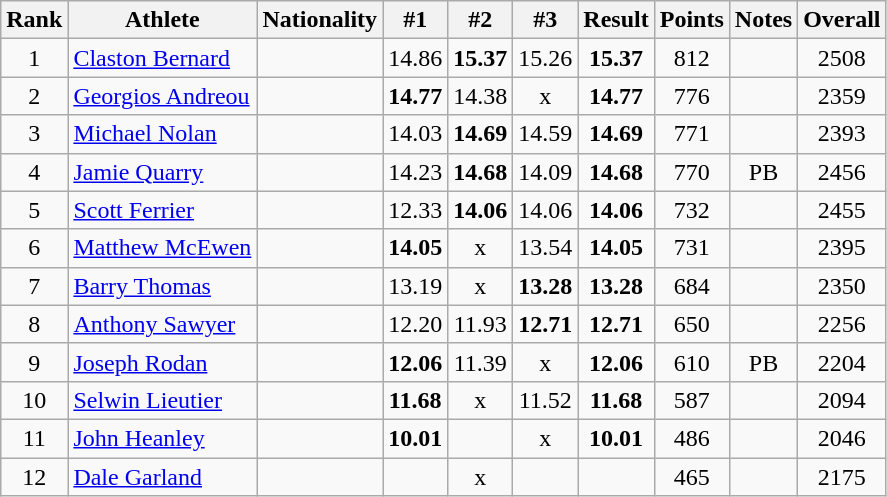<table class="wikitable sortable" style="text-align:center">
<tr>
<th>Rank</th>
<th>Athlete</th>
<th>Nationality</th>
<th>#1</th>
<th>#2</th>
<th>#3</th>
<th>Result</th>
<th>Points</th>
<th>Notes</th>
<th>Overall</th>
</tr>
<tr>
<td>1</td>
<td align=left><a href='#'>Claston Bernard</a></td>
<td align=left></td>
<td>14.86</td>
<td><strong>15.37</strong></td>
<td>15.26</td>
<td><strong>15.37</strong></td>
<td>812</td>
<td></td>
<td>2508</td>
</tr>
<tr>
<td>2</td>
<td align=left><a href='#'>Georgios Andreou</a></td>
<td align=left></td>
<td><strong>14.77</strong></td>
<td>14.38</td>
<td>x</td>
<td><strong>14.77</strong></td>
<td>776</td>
<td></td>
<td>2359</td>
</tr>
<tr>
<td>3</td>
<td align=left><a href='#'>Michael Nolan</a></td>
<td align=left></td>
<td>14.03</td>
<td><strong>14.69</strong></td>
<td>14.59</td>
<td><strong>14.69</strong></td>
<td>771</td>
<td></td>
<td>2393</td>
</tr>
<tr>
<td>4</td>
<td align=left><a href='#'>Jamie Quarry</a></td>
<td align=left></td>
<td>14.23</td>
<td><strong>14.68</strong></td>
<td>14.09</td>
<td><strong>14.68</strong></td>
<td>770</td>
<td>PB</td>
<td>2456</td>
</tr>
<tr>
<td>5</td>
<td align=left><a href='#'>Scott Ferrier</a></td>
<td align=left></td>
<td>12.33</td>
<td><strong>14.06</strong></td>
<td>14.06</td>
<td><strong>14.06</strong></td>
<td>732</td>
<td></td>
<td>2455</td>
</tr>
<tr>
<td>6</td>
<td align=left><a href='#'>Matthew McEwen</a></td>
<td align=left></td>
<td><strong>14.05</strong></td>
<td>x</td>
<td>13.54</td>
<td><strong>14.05</strong></td>
<td>731</td>
<td></td>
<td>2395</td>
</tr>
<tr>
<td>7</td>
<td align=left><a href='#'>Barry Thomas</a></td>
<td align=left></td>
<td>13.19</td>
<td>x</td>
<td><strong>13.28</strong></td>
<td><strong>13.28</strong></td>
<td>684</td>
<td></td>
<td>2350</td>
</tr>
<tr>
<td>8</td>
<td align=left><a href='#'>Anthony Sawyer</a></td>
<td align=left></td>
<td>12.20</td>
<td>11.93</td>
<td><strong>12.71</strong></td>
<td><strong>12.71</strong></td>
<td>650</td>
<td></td>
<td>2256</td>
</tr>
<tr>
<td>9</td>
<td align=left><a href='#'>Joseph Rodan</a></td>
<td align=left></td>
<td><strong>12.06</strong></td>
<td>11.39</td>
<td>x</td>
<td><strong>12.06</strong></td>
<td>610</td>
<td>PB</td>
<td>2204</td>
</tr>
<tr>
<td>10</td>
<td align=left><a href='#'>Selwin Lieutier</a></td>
<td align=left></td>
<td><strong>11.68</strong></td>
<td>x</td>
<td>11.52</td>
<td><strong>11.68</strong></td>
<td>587</td>
<td></td>
<td>2094</td>
</tr>
<tr>
<td>11</td>
<td align=left><a href='#'>John Heanley</a></td>
<td align=left></td>
<td><strong>10.01</strong></td>
<td></td>
<td>x</td>
<td><strong>10.01</strong></td>
<td>486</td>
<td></td>
<td>2046</td>
</tr>
<tr>
<td>12</td>
<td align=left><a href='#'>Dale Garland</a></td>
<td align=left></td>
<td><strong></strong></td>
<td>x</td>
<td></td>
<td><strong></strong></td>
<td>465</td>
<td></td>
<td>2175</td>
</tr>
</table>
